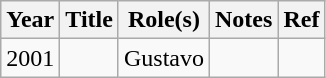<table class="wikitable plainrowheaders sortable">
<tr>
<th scope="col">Year</th>
<th scope="col">Title</th>
<th scope="col">Role(s)</th>
<th scope="col" class="unsortable">Notes</th>
<th scope="col">Ref</th>
</tr>
<tr>
<td>2001</td>
<td></td>
<td>Gustavo</td>
<td></td>
<td align=center></td>
</tr>
</table>
